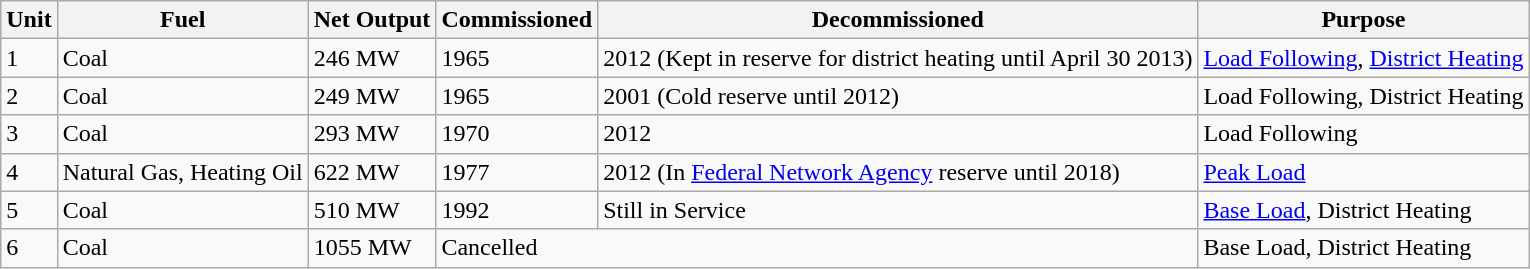<table class="wikitable">
<tr>
<th>Unit</th>
<th>Fuel</th>
<th>Net Output</th>
<th>Commissioned</th>
<th>Decommissioned</th>
<th>Purpose</th>
</tr>
<tr>
<td>1</td>
<td>Coal</td>
<td>246 MW</td>
<td>1965</td>
<td>2012 (Kept in reserve for district heating until April 30 2013)</td>
<td><a href='#'>Load Following</a>, <a href='#'>District Heating</a></td>
</tr>
<tr>
<td>2</td>
<td>Coal</td>
<td>249 MW</td>
<td>1965</td>
<td>2001 (Cold reserve until 2012)<br></td>
<td>Load Following, District Heating</td>
</tr>
<tr>
<td>3</td>
<td>Coal</td>
<td>293 MW</td>
<td>1970</td>
<td>2012</td>
<td>Load Following</td>
</tr>
<tr>
<td>4</td>
<td>Natural Gas, Heating Oil</td>
<td>622 MW</td>
<td>1977</td>
<td>2012 (In <a href='#'>Federal Network Agency</a> reserve until 2018)</td>
<td><a href='#'>Peak Load</a></td>
</tr>
<tr>
<td>5</td>
<td>Coal</td>
<td>510 MW</td>
<td>1992</td>
<td>Still in Service</td>
<td><a href='#'>Base Load</a>, District Heating</td>
</tr>
<tr>
<td>6</td>
<td>Coal</td>
<td>1055 MW</td>
<td colspan="2">Cancelled</td>
<td>Base Load, District Heating</td>
</tr>
</table>
